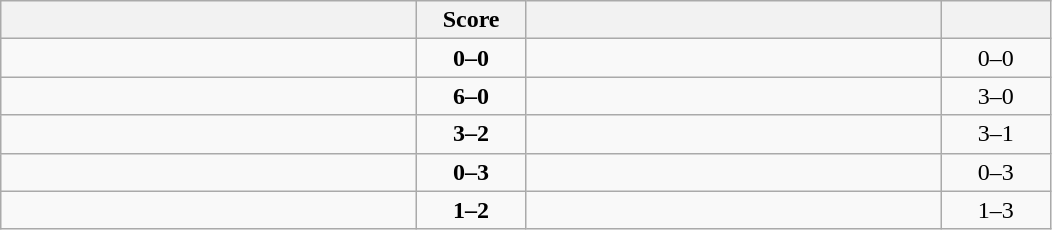<table class="wikitable" style="text-align: center; ">
<tr>
<th align="right" width="270"></th>
<th width="65">Score</th>
<th align="left" width="270"></th>
<th width="65"></th>
</tr>
<tr>
<td align="left"></td>
<td><strong>0–0</strong></td>
<td align="left"></td>
<td>0–0 <strong></strong></td>
</tr>
<tr>
<td align="left"><strong></strong></td>
<td><strong>6–0</strong></td>
<td align="left"></td>
<td>3–0 <strong></strong></td>
</tr>
<tr>
<td align="left"><strong></strong></td>
<td><strong>3–2</strong></td>
<td align="left"></td>
<td>3–1 <strong></strong></td>
</tr>
<tr>
<td align="left"></td>
<td><strong>0–3</strong></td>
<td align="left"><strong></strong></td>
<td>0–3 <strong></strong></td>
</tr>
<tr>
<td align="left"></td>
<td><strong>1–2</strong></td>
<td align="left"><strong></strong></td>
<td>1–3 <strong></strong></td>
</tr>
</table>
